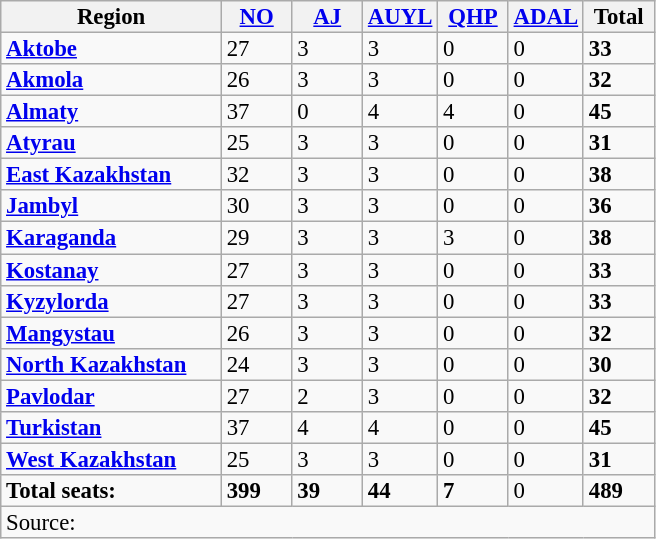<table class="wikitable sortable" style="font-size:95%; line-height:14px; text-align:left; margin-right: auto; border: none;">
<tr>
<th style="width:140px;">Region</th>
<th style="width:40px"><a href='#'>NO</a></th>
<th style="width:40px"><a href='#'>AJ</a></th>
<th style="width:40px"><a href='#'>AUYL</a></th>
<th style="width:40px"><a href='#'>QHP</a></th>
<th style="width:40px"><a href='#'>ADAL</a></th>
<th style="width:40px;">Total</th>
</tr>
<tr>
<td><a href='#'><strong>Aktobe</strong></a></td>
<td>27</td>
<td>3</td>
<td>3</td>
<td>0</td>
<td>0</td>
<td><strong>33</strong></td>
</tr>
<tr>
<td><a href='#'><strong>Akmola</strong></a></td>
<td>26</td>
<td>3</td>
<td>3</td>
<td>0</td>
<td>0</td>
<td><strong>32</strong></td>
</tr>
<tr>
<td><a href='#'><strong>Almaty</strong></a></td>
<td>37</td>
<td>0</td>
<td>4</td>
<td>4</td>
<td>0</td>
<td><strong>45</strong></td>
</tr>
<tr>
<td><a href='#'><strong>Atyrau</strong></a></td>
<td>25</td>
<td>3</td>
<td>3</td>
<td>0</td>
<td>0</td>
<td><strong>31</strong></td>
</tr>
<tr>
<td><a href='#'><strong>East Kazakhstan</strong></a></td>
<td>32</td>
<td>3</td>
<td>3</td>
<td>0</td>
<td>0</td>
<td><strong>38</strong></td>
</tr>
<tr>
<td><a href='#'><strong>Jambyl</strong></a></td>
<td>30</td>
<td>3</td>
<td>3</td>
<td>0</td>
<td>0</td>
<td><strong>36</strong></td>
</tr>
<tr>
<td><a href='#'><strong>Karaganda</strong></a></td>
<td>29</td>
<td>3</td>
<td>3</td>
<td>3</td>
<td>0</td>
<td><strong>38</strong></td>
</tr>
<tr>
<td><a href='#'><strong>Kostanay</strong></a></td>
<td>27</td>
<td>3</td>
<td>3</td>
<td>0</td>
<td>0</td>
<td><strong>33</strong></td>
</tr>
<tr>
<td><a href='#'><strong>Kyzylorda</strong></a></td>
<td>27</td>
<td>3</td>
<td>3</td>
<td>0</td>
<td>0</td>
<td><strong>33</strong></td>
</tr>
<tr>
<td><a href='#'><strong>Mangystau</strong></a></td>
<td>26</td>
<td>3</td>
<td>3</td>
<td>0</td>
<td>0</td>
<td><strong>32</strong></td>
</tr>
<tr>
<td><a href='#'><strong>North Kazakhstan</strong></a></td>
<td>24</td>
<td>3</td>
<td>3</td>
<td>0</td>
<td>0</td>
<td><strong>30</strong></td>
</tr>
<tr>
<td><a href='#'><strong>Pavlodar</strong></a></td>
<td>27</td>
<td>2</td>
<td>3</td>
<td>0</td>
<td>0</td>
<td><strong>32</strong></td>
</tr>
<tr>
<td><a href='#'><strong>Turkistan</strong></a></td>
<td>37</td>
<td>4</td>
<td>4</td>
<td>0</td>
<td>0</td>
<td><strong>45</strong></td>
</tr>
<tr>
<td><a href='#'><strong>West Kazakhstan</strong></a></td>
<td>25</td>
<td>3</td>
<td>3</td>
<td>0</td>
<td>0</td>
<td><strong>31</strong></td>
</tr>
<tr>
<td><strong>Total seats:</strong></td>
<td><strong>399</strong></td>
<td><strong>39</strong></td>
<td><strong>44</strong></td>
<td><strong>7</strong></td>
<td>0</td>
<td><strong>489</strong></td>
</tr>
<tr>
<td colspan="7">Source: </td>
</tr>
</table>
